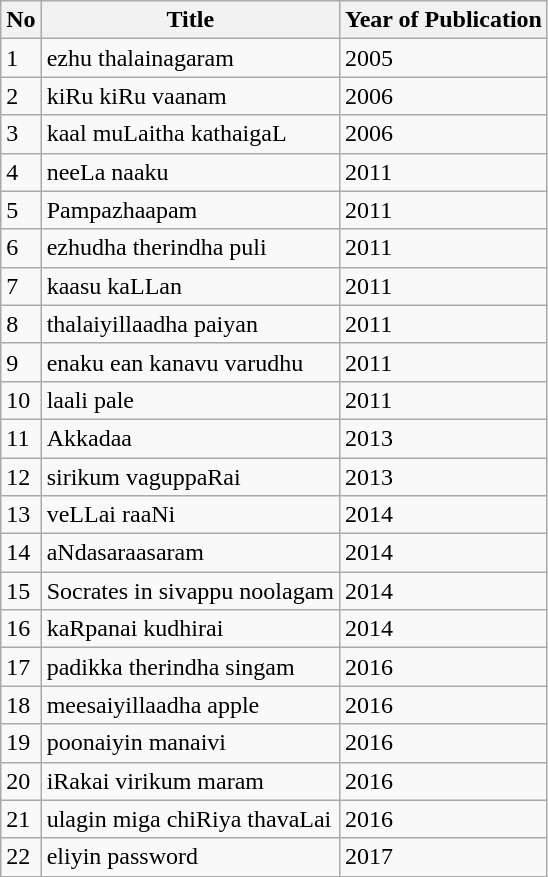<table class="wikitable">
<tr>
<th>No</th>
<th>Title</th>
<th>Year of Publication</th>
</tr>
<tr>
<td>1</td>
<td>ezhu thalainagaram</td>
<td>2005</td>
</tr>
<tr>
<td>2</td>
<td>kiRu kiRu vaanam</td>
<td>2006</td>
</tr>
<tr>
<td>3</td>
<td>kaal muLaitha kathaigaL</td>
<td>2006</td>
</tr>
<tr>
<td>4</td>
<td>neeLa naaku</td>
<td>2011</td>
</tr>
<tr>
<td>5</td>
<td>Pampazhaapam</td>
<td>2011</td>
</tr>
<tr>
<td>6</td>
<td>ezhudha therindha puli</td>
<td>2011</td>
</tr>
<tr>
<td>7</td>
<td>kaasu kaLLan</td>
<td>2011</td>
</tr>
<tr>
<td>8</td>
<td>thalaiyillaadha paiyan</td>
<td>2011</td>
</tr>
<tr>
<td>9</td>
<td>enaku ean kanavu varudhu</td>
<td>2011</td>
</tr>
<tr>
<td>10</td>
<td>laali pale</td>
<td>2011</td>
</tr>
<tr>
<td>11</td>
<td>Akkadaa</td>
<td>2013</td>
</tr>
<tr>
<td>12</td>
<td>sirikum vaguppaRai</td>
<td>2013</td>
</tr>
<tr>
<td>13</td>
<td>veLLai raaNi</td>
<td>2014</td>
</tr>
<tr>
<td>14</td>
<td>aNdasaraasaram</td>
<td>2014</td>
</tr>
<tr>
<td>15</td>
<td>Socrates in sivappu noolagam</td>
<td>2014</td>
</tr>
<tr>
<td>16</td>
<td>kaRpanai kudhirai</td>
<td>2014</td>
</tr>
<tr>
<td>17</td>
<td>padikka therindha singam</td>
<td>2016</td>
</tr>
<tr>
<td>18</td>
<td>meesaiyillaadha apple</td>
<td>2016</td>
</tr>
<tr>
<td>19</td>
<td>poonaiyin manaivi</td>
<td>2016</td>
</tr>
<tr>
<td>20</td>
<td>iRakai virikum maram</td>
<td>2016</td>
</tr>
<tr>
<td>21</td>
<td>ulagin miga chiRiya thavaLai</td>
<td>2016</td>
</tr>
<tr>
<td>22</td>
<td>eliyin password</td>
<td>2017</td>
</tr>
</table>
